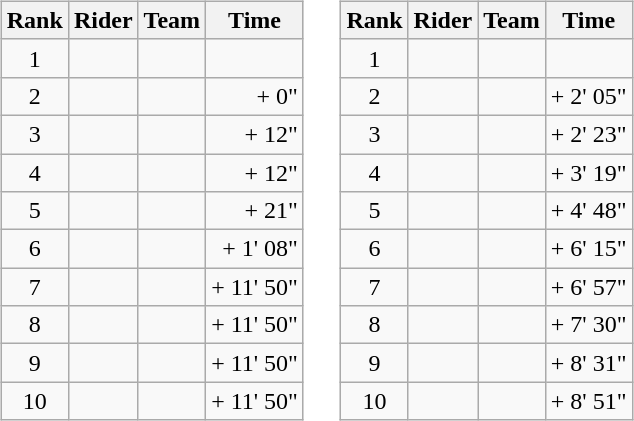<table>
<tr>
<td><br><table class="wikitable">
<tr>
<th scope="col">Rank</th>
<th scope="col">Rider</th>
<th scope="col">Team</th>
<th scope="col">Time</th>
</tr>
<tr>
<td style="text-align:center;">1</td>
<td></td>
<td></td>
<td style="text-align:right;"></td>
</tr>
<tr>
<td style="text-align:center;">2</td>
<td></td>
<td></td>
<td style="text-align:right;">+ 0"</td>
</tr>
<tr>
<td style="text-align:center;">3</td>
<td></td>
<td></td>
<td style="text-align:right;">+ 12"</td>
</tr>
<tr>
<td style="text-align:center;">4</td>
<td></td>
<td></td>
<td style="text-align:right;">+ 12"</td>
</tr>
<tr>
<td style="text-align:center;">5</td>
<td></td>
<td></td>
<td style="text-align:right;">+ 21"</td>
</tr>
<tr>
<td style="text-align:center;">6</td>
<td></td>
<td></td>
<td style="text-align:right;">+ 1' 08"</td>
</tr>
<tr>
<td style="text-align:center;">7</td>
<td></td>
<td></td>
<td style="text-align:right;">+ 11' 50"</td>
</tr>
<tr>
<td style="text-align:center;">8</td>
<td></td>
<td></td>
<td style="text-align:right;">+ 11' 50"</td>
</tr>
<tr>
<td style="text-align:center;">9</td>
<td>  </td>
<td></td>
<td style="text-align:right;">+ 11' 50"</td>
</tr>
<tr>
<td style="text-align:center;">10</td>
<td></td>
<td></td>
<td style="text-align:right;">+ 11' 50"</td>
</tr>
</table>
</td>
<td></td>
<td><br><table class="wikitable">
<tr>
<th scope="col">Rank</th>
<th scope="col">Rider</th>
<th scope="col">Team</th>
<th scope="col">Time</th>
</tr>
<tr>
<td style="text-align:center;">1</td>
<td> </td>
<td></td>
<td style="text-align:right;"></td>
</tr>
<tr>
<td style="text-align:center;">2</td>
<td></td>
<td></td>
<td style="text-align:right;">+ 2' 05"</td>
</tr>
<tr>
<td style="text-align:center;">3</td>
<td></td>
<td></td>
<td style="text-align:right;">+ 2' 23"</td>
</tr>
<tr>
<td style="text-align:center;">4</td>
<td></td>
<td></td>
<td style="text-align:right;">+ 3' 19"</td>
</tr>
<tr>
<td style="text-align:center;">5</td>
<td></td>
<td></td>
<td style="text-align:right;">+ 4' 48"</td>
</tr>
<tr>
<td style="text-align:center;">6</td>
<td> </td>
<td></td>
<td style="text-align:right;">+ 6' 15"</td>
</tr>
<tr>
<td style="text-align:center;">7</td>
<td> </td>
<td></td>
<td style="text-align:right;">+ 6' 57"</td>
</tr>
<tr>
<td style="text-align:center;">8</td>
<td></td>
<td></td>
<td style="text-align:right;">+ 7' 30"</td>
</tr>
<tr>
<td style="text-align:center;">9</td>
<td></td>
<td></td>
<td style="text-align:right;">+ 8' 31"</td>
</tr>
<tr>
<td style="text-align:center;">10</td>
<td></td>
<td></td>
<td style="text-align:right;">+ 8' 51"</td>
</tr>
</table>
</td>
</tr>
</table>
